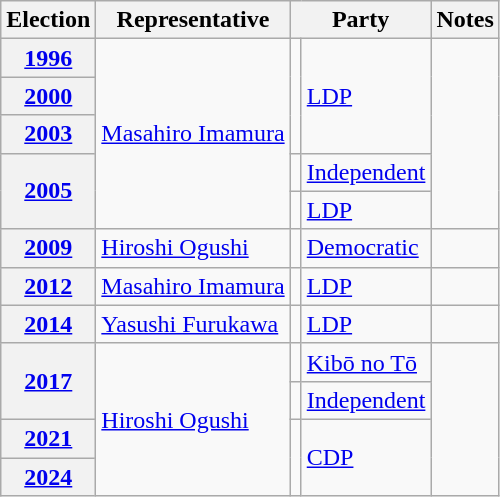<table class=wikitable>
<tr valign=bottom>
<th>Election</th>
<th>Representative</th>
<th colspan=2>Party</th>
<th>Notes</th>
</tr>
<tr>
<th><a href='#'>1996</a></th>
<td rowspan=5><a href='#'>Masahiro Imamura</a></td>
<td rowspan=3 bgcolor=></td>
<td rowspan=3><a href='#'>LDP</a></td>
<td rowspan=5></td>
</tr>
<tr>
<th><a href='#'>2000</a></th>
</tr>
<tr>
<th><a href='#'>2003</a></th>
</tr>
<tr>
<th rowspan=2><a href='#'>2005</a></th>
<td bgcolor=></td>
<td><a href='#'>Independent</a></td>
</tr>
<tr>
<td bgcolor=></td>
<td><a href='#'>LDP</a></td>
</tr>
<tr>
<th><a href='#'>2009</a></th>
<td><a href='#'>Hiroshi Ogushi</a></td>
<td bgcolor=></td>
<td><a href='#'>Democratic</a></td>
<td></td>
</tr>
<tr>
<th><a href='#'>2012</a></th>
<td><a href='#'>Masahiro Imamura</a></td>
<td bgcolor=></td>
<td><a href='#'>LDP</a></td>
<td></td>
</tr>
<tr>
<th><a href='#'>2014</a></th>
<td><a href='#'>Yasushi Furukawa</a></td>
<td bgcolor=></td>
<td><a href='#'>LDP</a></td>
<td></td>
</tr>
<tr>
<th rowspan=2><a href='#'>2017</a></th>
<td rowspan=4><a href='#'>Hiroshi Ogushi</a></td>
<td bgcolor=></td>
<td><a href='#'>Kibō no Tō</a></td>
<td rowspan=4></td>
</tr>
<tr>
<td bgcolor=></td>
<td><a href='#'>Independent</a></td>
</tr>
<tr>
<th><a href='#'>2021</a></th>
<td rowspan=2 bgcolor=></td>
<td rowspan=2><a href='#'>CDP</a></td>
</tr>
<tr>
<th><a href='#'>2024</a></th>
</tr>
</table>
